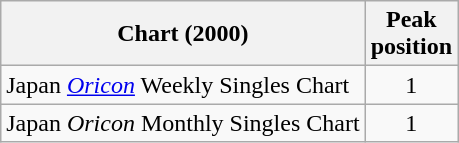<table class="wikitable sortable">
<tr>
<th>Chart (2000)</th>
<th>Peak<br>position</th>
</tr>
<tr>
<td>Japan <em><a href='#'>Oricon</a></em> Weekly Singles Chart</td>
<td align="center">1</td>
</tr>
<tr>
<td>Japan <em>Oricon</em> Monthly Singles Chart</td>
<td align="center">1</td>
</tr>
</table>
